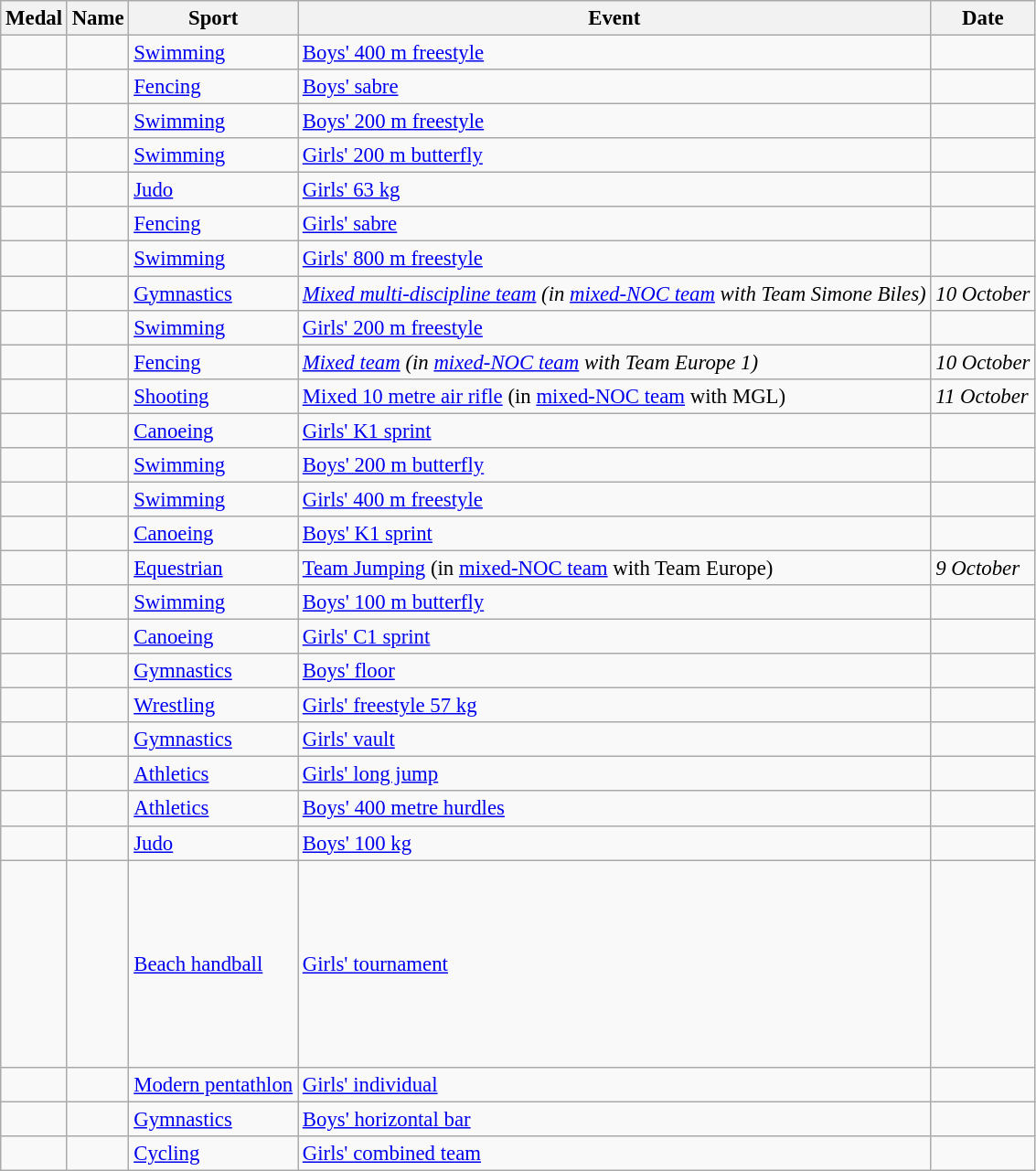<table class="wikitable sortable" style="font-size: 95%;">
<tr>
<th>Medal</th>
<th>Name</th>
<th>Sport</th>
<th>Event</th>
<th>Date</th>
</tr>
<tr>
<td></td>
<td></td>
<td><a href='#'>Swimming</a></td>
<td><a href='#'>Boys' 400 m freestyle</a></td>
<td></td>
</tr>
<tr>
<td></td>
<td></td>
<td><a href='#'>Fencing</a></td>
<td><a href='#'>Boys' sabre</a></td>
<td></td>
</tr>
<tr>
<td></td>
<td></td>
<td><a href='#'>Swimming</a></td>
<td><a href='#'>Boys' 200 m freestyle</a></td>
<td></td>
</tr>
<tr>
<td></td>
<td></td>
<td><a href='#'>Swimming</a></td>
<td><a href='#'>Girls' 200 m butterfly</a></td>
<td></td>
</tr>
<tr>
<td></td>
<td></td>
<td><a href='#'>Judo</a></td>
<td><a href='#'>Girls' 63 kg</a></td>
<td></td>
</tr>
<tr>
<td></td>
<td></td>
<td><a href='#'>Fencing</a></td>
<td><a href='#'>Girls' sabre</a></td>
<td></td>
</tr>
<tr>
<td></td>
<td></td>
<td><a href='#'>Swimming</a></td>
<td><a href='#'>Girls' 800 m freestyle</a></td>
<td></td>
</tr>
<tr>
<td><em></em></td>
<td><em></em></td>
<td><a href='#'>Gymnastics</a></td>
<td><em><a href='#'>Mixed multi-discipline team</a> (in <a href='#'>mixed-NOC team</a> with Team Simone Biles)</em></td>
<td><em>10 October</em></td>
</tr>
<tr>
<td></td>
<td></td>
<td><a href='#'>Swimming</a></td>
<td><a href='#'>Girls' 200 m freestyle</a></td>
<td></td>
</tr>
<tr>
<td><em></em></td>
<td><em></em><br><em></em></td>
<td><a href='#'>Fencing</a></td>
<td><em><a href='#'>Mixed team</a> (in <a href='#'>mixed-NOC team</a> with Team Europe 1)</em></td>
<td><em>10 October</em></td>
</tr>
<tr>
<td><em></em></td>
<td><em></em></td>
<td><a href='#'>Shooting</a></td>
<td><a href='#'>Mixed 10 metre air rifle</a> (in <a href='#'>mixed-NOC team</a> with MGL)</td>
<td><em>11 October</em></td>
</tr>
<tr>
<td></td>
<td></td>
<td><a href='#'>Canoeing</a></td>
<td><a href='#'>Girls' K1 sprint</a></td>
<td></td>
</tr>
<tr>
<td></td>
<td></td>
<td><a href='#'>Swimming</a></td>
<td><a href='#'>Boys' 200 m butterfly</a></td>
<td></td>
</tr>
<tr>
<td></td>
<td></td>
<td><a href='#'>Swimming</a></td>
<td><a href='#'>Girls' 400 m freestyle</a></td>
<td></td>
</tr>
<tr>
<td></td>
<td></td>
<td><a href='#'>Canoeing</a></td>
<td><a href='#'>Boys' K1 sprint</a></td>
<td></td>
</tr>
<tr>
<td><em></em></td>
<td><em></em></td>
<td><a href='#'>Equestrian</a></td>
<td><a href='#'>Team Jumping</a> (in <a href='#'>mixed-NOC team</a> with Team Europe)</td>
<td><em>9 October</em></td>
</tr>
<tr>
<td></td>
<td></td>
<td><a href='#'>Swimming</a></td>
<td><a href='#'>Boys' 100 m butterfly</a></td>
<td></td>
</tr>
<tr>
<td></td>
<td></td>
<td><a href='#'>Canoeing</a></td>
<td><a href='#'>Girls' C1 sprint</a></td>
<td></td>
</tr>
<tr>
<td></td>
<td></td>
<td><a href='#'>Gymnastics</a></td>
<td><a href='#'>Boys' floor</a></td>
<td></td>
</tr>
<tr>
<td></td>
<td></td>
<td><a href='#'>Wrestling</a></td>
<td><a href='#'>Girls' freestyle 57 kg</a></td>
<td></td>
</tr>
<tr>
<td></td>
<td></td>
<td><a href='#'>Gymnastics</a></td>
<td><a href='#'>Girls' vault</a></td>
<td></td>
</tr>
<tr>
<td></td>
<td></td>
<td><a href='#'>Athletics</a></td>
<td><a href='#'>Girls' long jump</a></td>
<td></td>
</tr>
<tr>
<td></td>
<td></td>
<td><a href='#'>Athletics</a></td>
<td><a href='#'>Boys' 400 metre hurdles</a></td>
<td></td>
</tr>
<tr>
<td></td>
<td></td>
<td><a href='#'>Judo</a></td>
<td><a href='#'>Boys' 100 kg</a></td>
<td></td>
</tr>
<tr>
<td></td>
<td><br><br><br><br><br><br><br><br></td>
<td><a href='#'>Beach handball</a></td>
<td><a href='#'>Girls' tournament</a></td>
<td></td>
</tr>
<tr>
<td></td>
<td></td>
<td><a href='#'>Modern pentathlon</a></td>
<td><a href='#'>Girls' individual</a></td>
<td></td>
</tr>
<tr>
<td></td>
<td></td>
<td><a href='#'>Gymnastics</a></td>
<td><a href='#'>Boys' horizontal bar</a></td>
<td></td>
</tr>
<tr>
<td></td>
<td><br></td>
<td><a href='#'>Cycling</a></td>
<td><a href='#'>Girls' combined team</a></td>
<td></td>
</tr>
</table>
